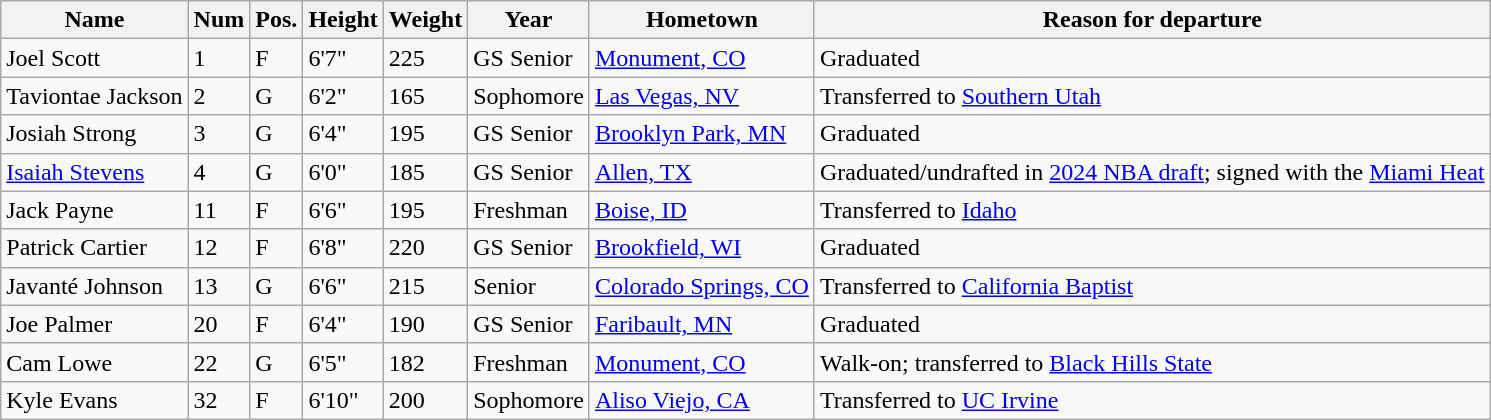<table class="wikitable sortable" border="1">
<tr>
<th>Name</th>
<th>Num</th>
<th>Pos.</th>
<th>Height</th>
<th>Weight</th>
<th>Year</th>
<th>Hometown</th>
<th class="unsortable">Reason for departure</th>
</tr>
<tr>
<td>Joel Scott</td>
<td>1</td>
<td>F</td>
<td>6'7"</td>
<td>225</td>
<td>GS Senior</td>
<td><a href='#'>Monument, CO</a></td>
<td>Graduated</td>
</tr>
<tr>
<td>Taviontae Jackson</td>
<td>2</td>
<td>G</td>
<td>6'2"</td>
<td>165</td>
<td>Sophomore</td>
<td><a href='#'>Las Vegas, NV</a></td>
<td>Transferred to <a href='#'>Southern Utah</a></td>
</tr>
<tr>
<td>Josiah Strong</td>
<td>3</td>
<td>G</td>
<td>6'4"</td>
<td>195</td>
<td>GS Senior</td>
<td><a href='#'>Brooklyn Park, MN</a></td>
<td>Graduated</td>
</tr>
<tr>
<td><a href='#'>Isaiah Stevens</a></td>
<td>4</td>
<td>G</td>
<td>6'0"</td>
<td>185</td>
<td>GS Senior</td>
<td><a href='#'>Allen, TX</a></td>
<td>Graduated/undrafted in <a href='#'>2024 NBA draft</a>; signed with the <a href='#'>Miami Heat</a></td>
</tr>
<tr>
<td>Jack Payne</td>
<td>11</td>
<td>F</td>
<td>6'6"</td>
<td>195</td>
<td> Freshman</td>
<td><a href='#'>Boise, ID</a></td>
<td>Transferred to <a href='#'>Idaho</a></td>
</tr>
<tr>
<td>Patrick Cartier</td>
<td>12</td>
<td>F</td>
<td>6'8"</td>
<td>220</td>
<td>GS Senior</td>
<td><a href='#'>Brookfield, WI</a></td>
<td>Graduated</td>
</tr>
<tr>
<td>Javanté Johnson</td>
<td>13</td>
<td>G</td>
<td>6'6"</td>
<td>215</td>
<td> Senior</td>
<td><a href='#'>Colorado Springs, CO</a></td>
<td>Transferred to <a href='#'>California Baptist</a></td>
</tr>
<tr>
<td>Joe Palmer</td>
<td>20</td>
<td>F</td>
<td>6'4"</td>
<td>190</td>
<td>GS Senior</td>
<td><a href='#'>Faribault, MN</a></td>
<td>Graduated</td>
</tr>
<tr>
<td>Cam Lowe</td>
<td>22</td>
<td>G</td>
<td>6'5"</td>
<td>182</td>
<td>Freshman</td>
<td><a href='#'>Monument, CO</a></td>
<td>Walk-on; transferred to <a href='#'>Black Hills State</a></td>
</tr>
<tr>
<td>Kyle Evans</td>
<td>32</td>
<td>F</td>
<td>6'10"</td>
<td>200</td>
<td>Sophomore</td>
<td><a href='#'>Aliso Viejo, CA</a></td>
<td>Transferred to <a href='#'>UC Irvine</a></td>
</tr>
</table>
